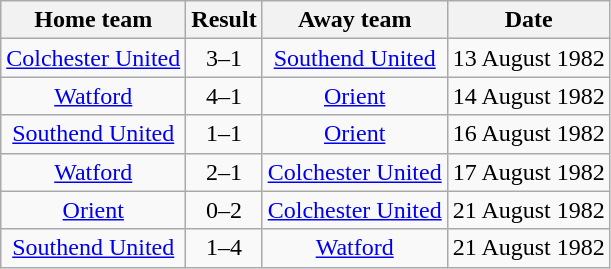<table class="wikitable" style="text-align: center; float:left; margin-right:0.5em;">
<tr>
<th>Home team</th>
<th>Result</th>
<th>Away team</th>
<th>Date</th>
</tr>
<tr>
<td><a href='#'>Colchester United</a></td>
<td>3–1</td>
<td><a href='#'>Southend United</a></td>
<td>13 August 1982</td>
</tr>
<tr>
<td><a href='#'>Watford</a></td>
<td>4–1</td>
<td><a href='#'>Orient</a></td>
<td>14 August 1982</td>
</tr>
<tr>
<td><a href='#'>Southend United</a></td>
<td>1–1</td>
<td><a href='#'>Orient</a></td>
<td>16 August 1982</td>
</tr>
<tr>
<td><a href='#'>Watford</a></td>
<td>2–1</td>
<td><a href='#'>Colchester United</a></td>
<td>17 August 1982</td>
</tr>
<tr>
<td><a href='#'>Orient</a></td>
<td>0–2</td>
<td><a href='#'>Colchester United</a></td>
<td>21 August 1982</td>
</tr>
<tr>
<td><a href='#'>Southend United</a></td>
<td>1–4</td>
<td><a href='#'>Watford</a></td>
<td>21 August 1982</td>
</tr>
</table>
